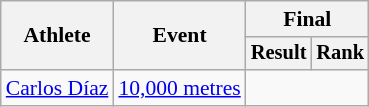<table class="wikitable" style="font-size:90%">
<tr>
<th rowspan="2">Athlete</th>
<th rowspan="2">Event</th>
<th colspan="2">Final</th>
</tr>
<tr style="font-size:95%">
<th>Result</th>
<th>Rank</th>
</tr>
<tr align=center>
<td align=left><a href='#'>Carlos Díaz</a></td>
<td align=left><a href='#'>10,000 metres</a></td>
<td colspan=2></td>
</tr>
</table>
